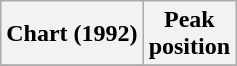<table class="wikitable sortable plainrowheaders" style="text-align:center">
<tr>
<th>Chart (1992)</th>
<th>Peak<br>position</th>
</tr>
<tr>
</tr>
</table>
